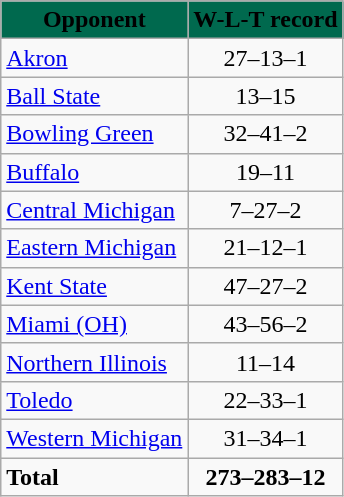<table class="wikitable">
<tr style="background: #00694E">
<td align=center><span><strong>Opponent</strong></span></td>
<td align=center><span><strong>W-L-T record</strong></span></td>
</tr>
<tr>
<td><a href='#'>Akron</a></td>
<td align=center>27–13–1</td>
</tr>
<tr>
<td><a href='#'>Ball State</a></td>
<td align=center>13–15</td>
</tr>
<tr>
<td><a href='#'>Bowling Green</a></td>
<td align=center>32–41–2</td>
</tr>
<tr>
<td><a href='#'>Buffalo</a></td>
<td align=center>19–11</td>
</tr>
<tr>
<td><a href='#'>Central Michigan</a></td>
<td align=center>7–27–2</td>
</tr>
<tr>
<td><a href='#'>Eastern Michigan</a></td>
<td align=center>21–12–1</td>
</tr>
<tr>
<td><a href='#'>Kent State</a></td>
<td align=center>47–27–2</td>
</tr>
<tr>
<td><a href='#'>Miami (OH)</a></td>
<td align=center>43–56–2</td>
</tr>
<tr>
<td><a href='#'>Northern Illinois</a></td>
<td align=center>11–14</td>
</tr>
<tr>
<td><a href='#'>Toledo</a></td>
<td align=center>22–33–1</td>
</tr>
<tr>
<td><a href='#'>Western Michigan</a></td>
<td align=center>31–34–1</td>
</tr>
<tr>
<td><strong>Total</strong></td>
<td align=center><strong>273–283–12</strong></td>
</tr>
</table>
